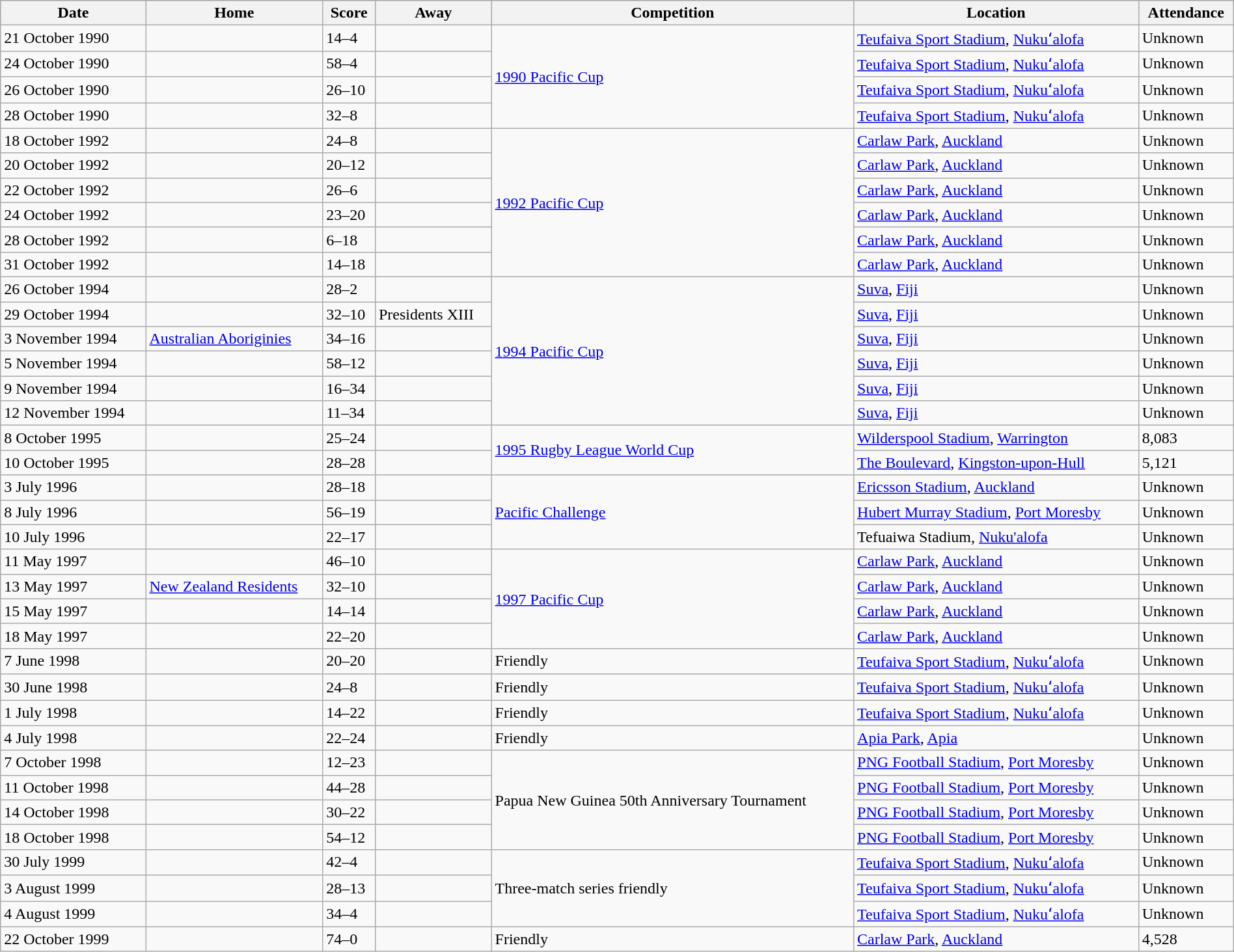<table class="wikitable" width=100%>
<tr bgcolor=#bdb76b>
<th>Date</th>
<th>Home</th>
<th>Score</th>
<th>Away</th>
<th>Competition</th>
<th>Location</th>
<th>Attendance</th>
</tr>
<tr>
<td>21 October 1990</td>
<td></td>
<td>14–4</td>
<td></td>
<td rowspan=4><a href='#'>1990 Pacific Cup</a></td>
<td> <a href='#'>Teufaiva Sport Stadium</a>, <a href='#'>Nukuʻalofa</a></td>
<td>Unknown</td>
</tr>
<tr>
<td>24 October 1990</td>
<td></td>
<td>58–4</td>
<td></td>
<td> <a href='#'>Teufaiva Sport Stadium</a>, <a href='#'>Nukuʻalofa</a></td>
<td>Unknown</td>
</tr>
<tr>
<td>26 October 1990</td>
<td></td>
<td>26–10</td>
<td></td>
<td> <a href='#'>Teufaiva Sport Stadium</a>, <a href='#'>Nukuʻalofa</a></td>
<td>Unknown</td>
</tr>
<tr>
<td>28 October 1990</td>
<td></td>
<td>32–8</td>
<td></td>
<td> <a href='#'>Teufaiva Sport Stadium</a>, <a href='#'>Nukuʻalofa</a></td>
<td>Unknown</td>
</tr>
<tr>
<td>18 October 1992</td>
<td></td>
<td>24–8</td>
<td></td>
<td rowspan=6><a href='#'>1992 Pacific Cup</a></td>
<td> <a href='#'>Carlaw Park</a>, <a href='#'>Auckland</a></td>
<td>Unknown</td>
</tr>
<tr>
<td>20 October 1992</td>
<td></td>
<td>20–12</td>
<td></td>
<td> <a href='#'>Carlaw Park</a>, <a href='#'>Auckland</a></td>
<td>Unknown</td>
</tr>
<tr>
<td>22 October 1992</td>
<td></td>
<td>26–6</td>
<td></td>
<td> <a href='#'>Carlaw Park</a>, <a href='#'>Auckland</a></td>
<td>Unknown</td>
</tr>
<tr>
<td>24 October 1992</td>
<td></td>
<td>23–20</td>
<td></td>
<td> <a href='#'>Carlaw Park</a>, <a href='#'>Auckland</a></td>
<td>Unknown</td>
</tr>
<tr>
<td>28 October 1992</td>
<td></td>
<td>6–18</td>
<td></td>
<td> <a href='#'>Carlaw Park</a>, <a href='#'>Auckland</a></td>
<td>Unknown</td>
</tr>
<tr>
<td>31 October 1992</td>
<td></td>
<td>14–18</td>
<td></td>
<td> <a href='#'>Carlaw Park</a>, <a href='#'>Auckland</a></td>
<td>Unknown</td>
</tr>
<tr>
<td>26 October 1994</td>
<td></td>
<td>28–2</td>
<td></td>
<td rowspan=6><a href='#'>1994 Pacific Cup</a></td>
<td> <a href='#'>Suva</a>, <a href='#'>Fiji</a></td>
<td>Unknown</td>
</tr>
<tr>
<td>29 October 1994</td>
<td></td>
<td>32–10</td>
<td> Presidents XIII</td>
<td> <a href='#'>Suva</a>, <a href='#'>Fiji</a></td>
<td>Unknown</td>
</tr>
<tr>
<td>3 November 1994</td>
<td> <a href='#'>Australian Aboriginies</a></td>
<td>34–16</td>
<td></td>
<td> <a href='#'>Suva</a>, <a href='#'>Fiji</a></td>
<td>Unknown</td>
</tr>
<tr>
<td>5 November 1994</td>
<td></td>
<td>58–12</td>
<td></td>
<td> <a href='#'>Suva</a>, <a href='#'>Fiji</a></td>
<td>Unknown</td>
</tr>
<tr>
<td>9 November 1994</td>
<td></td>
<td>16–34</td>
<td></td>
<td> <a href='#'>Suva</a>, <a href='#'>Fiji</a></td>
<td>Unknown</td>
</tr>
<tr>
<td>12 November 1994</td>
<td></td>
<td>11–34</td>
<td></td>
<td> <a href='#'>Suva</a>, <a href='#'>Fiji</a></td>
<td>Unknown</td>
</tr>
<tr>
<td>8 October 1995</td>
<td></td>
<td>25–24</td>
<td></td>
<td rowspan=2><a href='#'>1995 Rugby League World Cup</a></td>
<td> <a href='#'>Wilderspool Stadium</a>, <a href='#'>Warrington</a></td>
<td>8,083</td>
</tr>
<tr>
<td>10 October 1995</td>
<td></td>
<td>28–28</td>
<td></td>
<td> <a href='#'>The Boulevard</a>, <a href='#'>Kingston-upon-Hull</a></td>
<td>5,121</td>
</tr>
<tr>
<td>3 July 1996</td>
<td></td>
<td>28–18</td>
<td></td>
<td rowspan=3><a href='#'>Pacific Challenge</a></td>
<td> <a href='#'>Ericsson Stadium</a>, <a href='#'>Auckland</a></td>
<td>Unknown</td>
</tr>
<tr>
<td>8 July 1996</td>
<td></td>
<td>56–19</td>
<td></td>
<td> <a href='#'>Hubert Murray Stadium</a>, <a href='#'>Port Moresby</a></td>
<td>Unknown</td>
</tr>
<tr>
<td>10 July 1996</td>
<td></td>
<td>22–17</td>
<td></td>
<td> Tefuaiwa Stadium, <a href='#'>Nuku'alofa</a></td>
<td>Unknown</td>
</tr>
<tr>
<td>11 May 1997</td>
<td></td>
<td>46–10</td>
<td></td>
<td rowspan=4><a href='#'>1997 Pacific Cup</a></td>
<td> <a href='#'>Carlaw Park</a>, <a href='#'>Auckland</a></td>
<td>Unknown</td>
</tr>
<tr>
<td>13 May 1997</td>
<td> <a href='#'>New Zealand Residents</a></td>
<td>32–10</td>
<td></td>
<td> <a href='#'>Carlaw Park</a>, <a href='#'>Auckland</a></td>
<td>Unknown</td>
</tr>
<tr>
<td>15 May 1997</td>
<td></td>
<td>14–14</td>
<td></td>
<td> <a href='#'>Carlaw Park</a>, <a href='#'>Auckland</a></td>
<td>Unknown</td>
</tr>
<tr>
<td>18 May 1997</td>
<td></td>
<td>22–20</td>
<td></td>
<td> <a href='#'>Carlaw Park</a>, <a href='#'>Auckland</a></td>
<td>Unknown</td>
</tr>
<tr>
<td>7 June 1998</td>
<td></td>
<td>20–20</td>
<td></td>
<td>Friendly</td>
<td> <a href='#'>Teufaiva Sport Stadium</a>, <a href='#'>Nukuʻalofa</a></td>
<td>Unknown</td>
</tr>
<tr>
<td>30 June 1998</td>
<td></td>
<td>24–8</td>
<td></td>
<td>Friendly</td>
<td> <a href='#'>Teufaiva Sport Stadium</a>, <a href='#'>Nukuʻalofa</a></td>
<td>Unknown</td>
</tr>
<tr>
<td>1 July 1998</td>
<td></td>
<td>14–22</td>
<td></td>
<td>Friendly</td>
<td> <a href='#'>Teufaiva Sport Stadium</a>, <a href='#'>Nukuʻalofa</a></td>
<td>Unknown</td>
</tr>
<tr>
<td>4 July 1998</td>
<td></td>
<td>22–24</td>
<td></td>
<td>Friendly</td>
<td> <a href='#'>Apia Park</a>, <a href='#'>Apia</a></td>
<td>Unknown</td>
</tr>
<tr>
<td>7 October 1998</td>
<td></td>
<td>12–23</td>
<td></td>
<td rowspan="4">Papua New Guinea 50th Anniversary Tournament</td>
<td> <a href='#'>PNG Football Stadium</a>, <a href='#'>Port Moresby</a></td>
<td>Unknown</td>
</tr>
<tr>
<td>11 October 1998</td>
<td></td>
<td>44–28</td>
<td></td>
<td> <a href='#'>PNG Football Stadium</a>, <a href='#'>Port Moresby</a></td>
<td>Unknown</td>
</tr>
<tr>
<td>14 October 1998</td>
<td></td>
<td>30–22</td>
<td></td>
<td> <a href='#'>PNG Football Stadium</a>, <a href='#'>Port Moresby</a></td>
<td>Unknown</td>
</tr>
<tr>
<td>18 October 1998</td>
<td></td>
<td>54–12</td>
<td></td>
<td> <a href='#'>PNG Football Stadium</a>, <a href='#'>Port Moresby</a></td>
<td>Unknown</td>
</tr>
<tr>
<td>30 July 1999</td>
<td></td>
<td>42–4</td>
<td></td>
<td rowspan=3>Three-match series friendly</td>
<td> <a href='#'>Teufaiva Sport Stadium</a>, <a href='#'>Nukuʻalofa</a></td>
<td>Unknown</td>
</tr>
<tr>
<td>3 August 1999</td>
<td></td>
<td>28–13</td>
<td></td>
<td> <a href='#'>Teufaiva Sport Stadium</a>, <a href='#'>Nukuʻalofa</a></td>
<td>Unknown</td>
</tr>
<tr>
<td>4 August 1999</td>
<td></td>
<td>34–4</td>
<td></td>
<td> <a href='#'>Teufaiva Sport Stadium</a>, <a href='#'>Nukuʻalofa</a></td>
<td>Unknown</td>
</tr>
<tr>
<td>22 October 1999</td>
<td></td>
<td>74–0</td>
<td></td>
<td>Friendly</td>
<td> <a href='#'>Carlaw Park</a>, <a href='#'>Auckland</a></td>
<td>4,528</td>
</tr>
</table>
